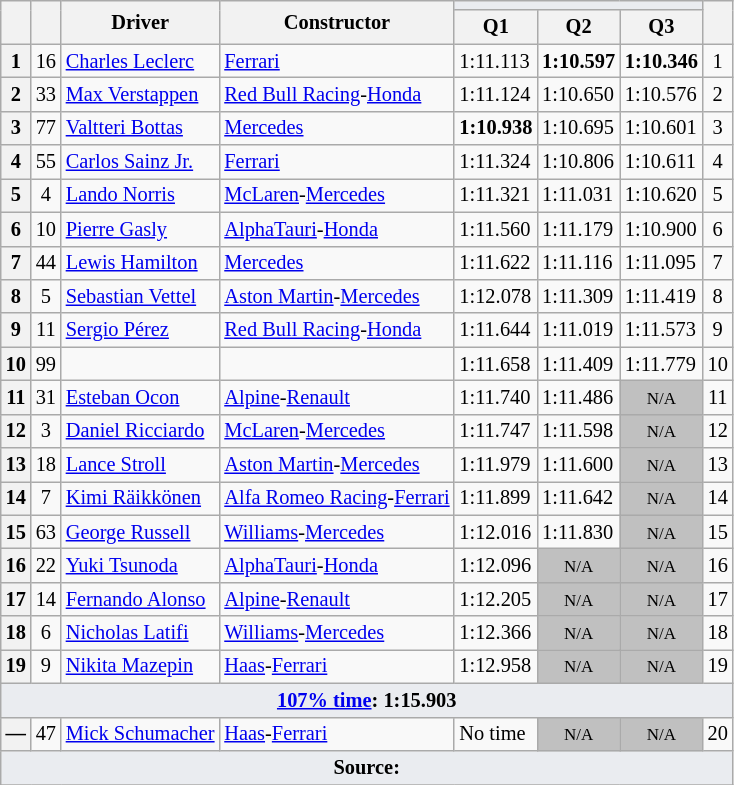<table class="wikitable sortable" style="font-size: 85%;">
<tr>
<th rowspan="2"></th>
<th rowspan="2"></th>
<th rowspan="2">Driver</th>
<th rowspan="2">Constructor</th>
<th colspan="3" style="background:#eaecf0; text-align:center;"></th>
<th rowspan="2"></th>
</tr>
<tr>
<th scope="col">Q1</th>
<th scope="col">Q2</th>
<th scope="col">Q3</th>
</tr>
<tr>
<th scope="row">1</th>
<td align="center">16</td>
<td data-sort-value="lec"> <a href='#'>Charles Leclerc</a></td>
<td><a href='#'>Ferrari</a></td>
<td>1:11.113</td>
<td><strong>1:10.597</strong></td>
<td><strong>1:10.346</strong></td>
<td align="center">1</td>
</tr>
<tr>
<th scope="row">2</th>
<td align="center">33</td>
<td data-sort-value="ver"> <a href='#'>Max Verstappen</a></td>
<td><a href='#'>Red Bull Racing</a>-<a href='#'>Honda</a></td>
<td>1:11.124</td>
<td>1:10.650</td>
<td>1:10.576</td>
<td align="center">2</td>
</tr>
<tr>
<th scope="row">3</th>
<td align="center">77</td>
<td data-sort-value="bot"> <a href='#'>Valtteri Bottas</a></td>
<td><a href='#'>Mercedes</a></td>
<td><strong>1:10.938</strong></td>
<td>1:10.695</td>
<td>1:10.601</td>
<td align="center">3</td>
</tr>
<tr>
<th scope="row">4</th>
<td align="center">55</td>
<td data-sort-value="sai"> <a href='#'>Carlos Sainz Jr.</a></td>
<td><a href='#'>Ferrari</a></td>
<td>1:11.324</td>
<td>1:10.806</td>
<td>1:10.611</td>
<td align="center">4</td>
</tr>
<tr>
<th scope="row">5</th>
<td align="center">4</td>
<td data-sort-value="nor"> <a href='#'>Lando Norris</a></td>
<td><a href='#'>McLaren</a>-<a href='#'>Mercedes</a></td>
<td>1:11.321</td>
<td>1:11.031</td>
<td>1:10.620</td>
<td align="center">5</td>
</tr>
<tr>
<th scope="row">6</th>
<td align="center">10</td>
<td data-sort-value="gas"> <a href='#'>Pierre Gasly</a></td>
<td><a href='#'>AlphaTauri</a>-<a href='#'>Honda</a></td>
<td>1:11.560</td>
<td>1:11.179</td>
<td>1:10.900</td>
<td align="center">6</td>
</tr>
<tr>
<th scope="row">7</th>
<td align="center">44</td>
<td data-sort-value="ham"> <a href='#'>Lewis Hamilton</a></td>
<td><a href='#'>Mercedes</a></td>
<td>1:11.622</td>
<td>1:11.116</td>
<td>1:11.095</td>
<td align="center">7</td>
</tr>
<tr>
<th scope="row">8</th>
<td align="center">5</td>
<td data-sort-value="vet"> <a href='#'>Sebastian Vettel</a></td>
<td><a href='#'>Aston Martin</a>-<a href='#'>Mercedes</a></td>
<td>1:12.078</td>
<td>1:11.309</td>
<td>1:11.419</td>
<td align="center">8</td>
</tr>
<tr>
<th scope="row">9</th>
<td align="center">11</td>
<td data-sort-value="per"> <a href='#'>Sergio Pérez</a></td>
<td><a href='#'>Red Bull Racing</a>-<a href='#'>Honda</a></td>
<td>1:11.644</td>
<td>1:11.019</td>
<td>1:11.573</td>
<td align="center">9</td>
</tr>
<tr>
<th scope="row">10</th>
<td align="center">99</td>
<td data-sort-value="gio"></td>
<td></td>
<td>1:11.658</td>
<td>1:11.409</td>
<td>1:11.779</td>
<td align="center">10</td>
</tr>
<tr>
<th scope="row">11</th>
<td align="center">31</td>
<td data-sort-value="oco"> <a href='#'>Esteban Ocon</a></td>
<td><a href='#'>Alpine</a>-<a href='#'>Renault</a></td>
<td>1:11.740</td>
<td>1:11.486</td>
<td style="background: silver" align="center" data-sort-value="11"><small>N/A</small></td>
<td align="center">11</td>
</tr>
<tr>
<th scope="row">12</th>
<td align="center">3</td>
<td data-sort-value="ric"> <a href='#'>Daniel Ricciardo</a></td>
<td><a href='#'>McLaren</a>-<a href='#'>Mercedes</a></td>
<td>1:11.747</td>
<td>1:11.598</td>
<td style="background: silver" align="center" data-sort-value="12"><small>N/A</small></td>
<td align="center">12</td>
</tr>
<tr>
<th scope="row">13</th>
<td align="center">18</td>
<td data-sort-value="str"> <a href='#'>Lance Stroll</a></td>
<td><a href='#'>Aston Martin</a>-<a href='#'>Mercedes</a></td>
<td>1:11.979</td>
<td>1:11.600</td>
<td style="background: silver" align="center" data-sort-value="13"><small>N/A</small></td>
<td align="center">13</td>
</tr>
<tr>
<th scope="row">14</th>
<td align="center">7</td>
<td data-sort-value="rai"> <a href='#'>Kimi Räikkönen</a></td>
<td><a href='#'>Alfa Romeo Racing</a>-<a href='#'>Ferrari</a></td>
<td>1:11.899</td>
<td>1:11.642</td>
<td style="background: silver" align="center" data-sort-value="14"><small>N/A</small></td>
<td align="center">14</td>
</tr>
<tr>
<th scope="row">15</th>
<td align="center">63</td>
<td data-sort-value="rus"> <a href='#'>George Russell</a></td>
<td><a href='#'>Williams</a>-<a href='#'>Mercedes</a></td>
<td>1:12.016</td>
<td>1:11.830</td>
<td style="background: silver" align="center" data-sort-value="15"><small>N/A</small></td>
<td align="center">15</td>
</tr>
<tr>
<th scope="row">16</th>
<td align="center">22</td>
<td data-sort-value="tsu"> <a href='#'>Yuki Tsunoda</a></td>
<td><a href='#'>AlphaTauri</a>-<a href='#'>Honda</a></td>
<td>1:12.096</td>
<td style="background: silver" align="center" data-sort-value="16"><small>N/A</small></td>
<td style="background: silver" align="center" data-sort-value="16"><small>N/A</small></td>
<td align="center">16</td>
</tr>
<tr>
<th scope="row">17</th>
<td align="center">14</td>
<td data-sort-value="alo"> <a href='#'>Fernando Alonso</a></td>
<td><a href='#'>Alpine</a>-<a href='#'>Renault</a></td>
<td>1:12.205</td>
<td style="background: silver" align="center" data-sort-value="17"><small>N/A</small></td>
<td style="background: silver" align="center" data-sort-value="17"><small>N/A</small></td>
<td align="center">17</td>
</tr>
<tr>
<th scope="row">18</th>
<td align="center">6</td>
<td data-sort-value="lat"> <a href='#'>Nicholas Latifi</a></td>
<td><a href='#'>Williams</a>-<a href='#'>Mercedes</a></td>
<td>1:12.366</td>
<td style="background: silver" align="center" data-sort-value="18"><small>N/A</small></td>
<td style="background: silver" align="center" data-sort-value="18"><small>N/A</small></td>
<td align="center">18</td>
</tr>
<tr>
<th scope="row">19</th>
<td align="center">9</td>
<td data-sort-value="maz"><a href='#'>Nikita Mazepin</a></td>
<td><a href='#'>Haas</a>-<a href='#'>Ferrari</a></td>
<td>1:12.958</td>
<td style="background: silver" align="center" data-sort-value="19"><small>N/A</small></td>
<td style="background: silver" align="center" data-sort-value="19"><small>N/A</small></td>
<td align="center">19</td>
</tr>
<tr class="sortbottom">
<td colspan="8" style="background-color:#EAECF0;text-align:center"><strong><a href='#'>107% time</a>: 1:15.903</strong></td>
</tr>
<tr>
<th data-sort-value="20">—</th>
<td align="center">47</td>
<td data-sort-value="sch"> <a href='#'>Mick Schumacher</a></td>
<td><a href='#'>Haas</a>-<a href='#'>Ferrari</a></td>
<td data-sort-value="2:00" nowrap>No time</td>
<td style="background: silver" align="center" data-sort-value="20"><small>N/A</small></td>
<td style="background: silver" align="center" data-sort-value="20"><small>N/A</small></td>
<td align="center">20</td>
</tr>
<tr class="sortbottom">
<td colspan="8" style="background-color:#EAECF0;text-align:center"><strong>Source:</strong></td>
</tr>
<tr>
</tr>
</table>
